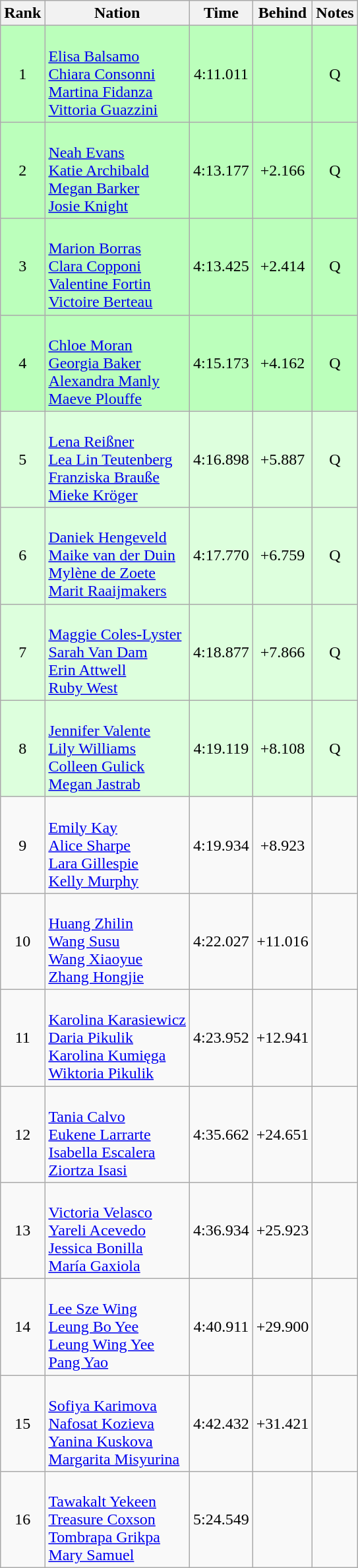<table class="wikitable sortable" style="text-align:center">
<tr>
<th>Rank</th>
<th>Nation</th>
<th>Time</th>
<th>Behind</th>
<th>Notes</th>
</tr>
<tr bgcolor=bbffbb>
<td>1</td>
<td align=left><br><a href='#'>Elisa Balsamo</a><br><a href='#'>Chiara Consonni</a><br><a href='#'>Martina Fidanza</a><br><a href='#'>Vittoria Guazzini</a></td>
<td>4:11.011</td>
<td></td>
<td>Q</td>
</tr>
<tr bgcolor=bbffbb>
<td>2</td>
<td align=left><br><a href='#'>Neah Evans</a><br><a href='#'>Katie Archibald</a><br><a href='#'>Megan Barker</a><br><a href='#'>Josie Knight</a></td>
<td>4:13.177</td>
<td>+2.166</td>
<td>Q</td>
</tr>
<tr bgcolor=bbffbb>
<td>3</td>
<td align=left><br><a href='#'>Marion Borras</a><br><a href='#'>Clara Copponi</a><br><a href='#'>Valentine Fortin</a><br><a href='#'>Victoire Berteau</a></td>
<td>4:13.425</td>
<td>+2.414</td>
<td>Q</td>
</tr>
<tr bgcolor=bbffbb>
<td>4</td>
<td align=left><br><a href='#'>Chloe Moran</a><br><a href='#'>Georgia Baker</a><br><a href='#'>Alexandra Manly</a><br><a href='#'>Maeve Plouffe</a></td>
<td>4:15.173</td>
<td>+4.162</td>
<td>Q</td>
</tr>
<tr bgcolor=ddffdd>
<td>5</td>
<td align=left><br><a href='#'>Lena Reißner</a><br><a href='#'>Lea Lin Teutenberg</a><br><a href='#'>Franziska Brauße</a><br><a href='#'>Mieke Kröger</a></td>
<td>4:16.898</td>
<td>+5.887</td>
<td>Q</td>
</tr>
<tr bgcolor=ddffdd>
<td>6</td>
<td align=left><br><a href='#'>Daniek Hengeveld</a><br><a href='#'>Maike van der Duin</a><br><a href='#'>Mylène de Zoete</a><br><a href='#'>Marit Raaijmakers</a></td>
<td>4:17.770</td>
<td>+6.759</td>
<td>Q</td>
</tr>
<tr bgcolor=ddffdd>
<td>7</td>
<td align=left><br><a href='#'>Maggie Coles-Lyster</a><br><a href='#'>Sarah Van Dam</a><br><a href='#'>Erin Attwell</a><br><a href='#'>Ruby West</a></td>
<td>4:18.877</td>
<td>+7.866</td>
<td>Q</td>
</tr>
<tr bgcolor=ddffdd>
<td>8</td>
<td align=left><br><a href='#'>Jennifer Valente</a><br><a href='#'>Lily Williams</a><br><a href='#'>Colleen Gulick</a><br><a href='#'>Megan Jastrab</a></td>
<td>4:19.119</td>
<td>+8.108</td>
<td>Q</td>
</tr>
<tr>
<td>9</td>
<td align=left><br><a href='#'>Emily Kay</a><br><a href='#'>Alice Sharpe</a><br><a href='#'>Lara Gillespie</a><br><a href='#'>Kelly Murphy</a></td>
<td>4:19.934</td>
<td>+8.923</td>
<td></td>
</tr>
<tr>
<td>10</td>
<td align=left><br><a href='#'>Huang Zhilin</a><br><a href='#'>Wang Susu</a><br><a href='#'>Wang Xiaoyue</a><br><a href='#'>Zhang Hongjie</a></td>
<td>4:22.027</td>
<td>+11.016</td>
<td></td>
</tr>
<tr>
<td>11</td>
<td align=left><br><a href='#'>Karolina Karasiewicz</a><br><a href='#'>Daria Pikulik</a><br><a href='#'>Karolina Kumięga</a><br><a href='#'>Wiktoria Pikulik</a></td>
<td>4:23.952</td>
<td>+12.941</td>
<td></td>
</tr>
<tr>
<td>12</td>
<td align=left><br><a href='#'>Tania Calvo</a><br><a href='#'>Eukene Larrarte</a><br><a href='#'>Isabella Escalera</a><br><a href='#'>Ziortza Isasi</a></td>
<td>4:35.662</td>
<td>+24.651</td>
<td></td>
</tr>
<tr>
<td>13</td>
<td align=left><br><a href='#'>Victoria Velasco</a><br><a href='#'>Yareli Acevedo</a><br><a href='#'>Jessica Bonilla</a><br><a href='#'>María Gaxiola</a></td>
<td>4:36.934</td>
<td>+25.923</td>
<td></td>
</tr>
<tr>
<td>14</td>
<td align=left><br><a href='#'>Lee Sze Wing</a><br><a href='#'>Leung Bo Yee</a><br><a href='#'>Leung Wing Yee</a><br><a href='#'>Pang Yao</a></td>
<td>4:40.911</td>
<td>+29.900</td>
<td></td>
</tr>
<tr>
<td>15</td>
<td align=left><br><a href='#'>Sofiya Karimova</a><br><a href='#'>Nafosat Kozieva</a><br><a href='#'>Yanina Kuskova</a><br><a href='#'>Margarita Misyurina</a></td>
<td>4:42.432</td>
<td>+31.421</td>
<td></td>
</tr>
<tr>
<td>16</td>
<td align=left><br><a href='#'>Tawakalt Yekeen</a><br><a href='#'>Treasure Coxson</a><br><a href='#'>Tombrapa Grikpa</a><br><a href='#'>Mary Samuel</a></td>
<td>5:24.549</td>
<td></td>
<td></td>
</tr>
</table>
